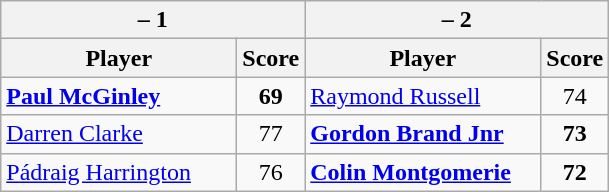<table class=wikitable>
<tr>
<th colspan=2> – 1</th>
<th colspan=2> – 2</th>
</tr>
<tr>
<th width=150>Player</th>
<th>Score</th>
<th width=150>Player</th>
<th>Score</th>
</tr>
<tr>
<td><strong><a href='#'>Paul McGinley</a></strong></td>
<td align=center><strong>69</strong></td>
<td><a href='#'>Raymond Russell</a></td>
<td align=center>74</td>
</tr>
<tr>
<td><a href='#'>Darren Clarke</a></td>
<td align=center>77</td>
<td><strong><a href='#'>Gordon Brand Jnr</a></strong></td>
<td align=center><strong>73</strong></td>
</tr>
<tr>
<td><a href='#'>Pádraig Harrington</a></td>
<td align=center>76</td>
<td><strong><a href='#'>Colin Montgomerie</a></strong></td>
<td align=center><strong>72</strong></td>
</tr>
</table>
